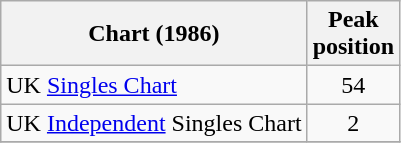<table class="wikitable sortable">
<tr>
<th align="center">Chart (1986)</th>
<th align="center">Peak<br>position</th>
</tr>
<tr>
<td align="left">UK <a href='#'>Singles Chart</a></td>
<td align="center">54</td>
</tr>
<tr>
<td align="left">UK <a href='#'>Independent</a> Singles Chart</td>
<td align="center">2</td>
</tr>
<tr>
</tr>
</table>
